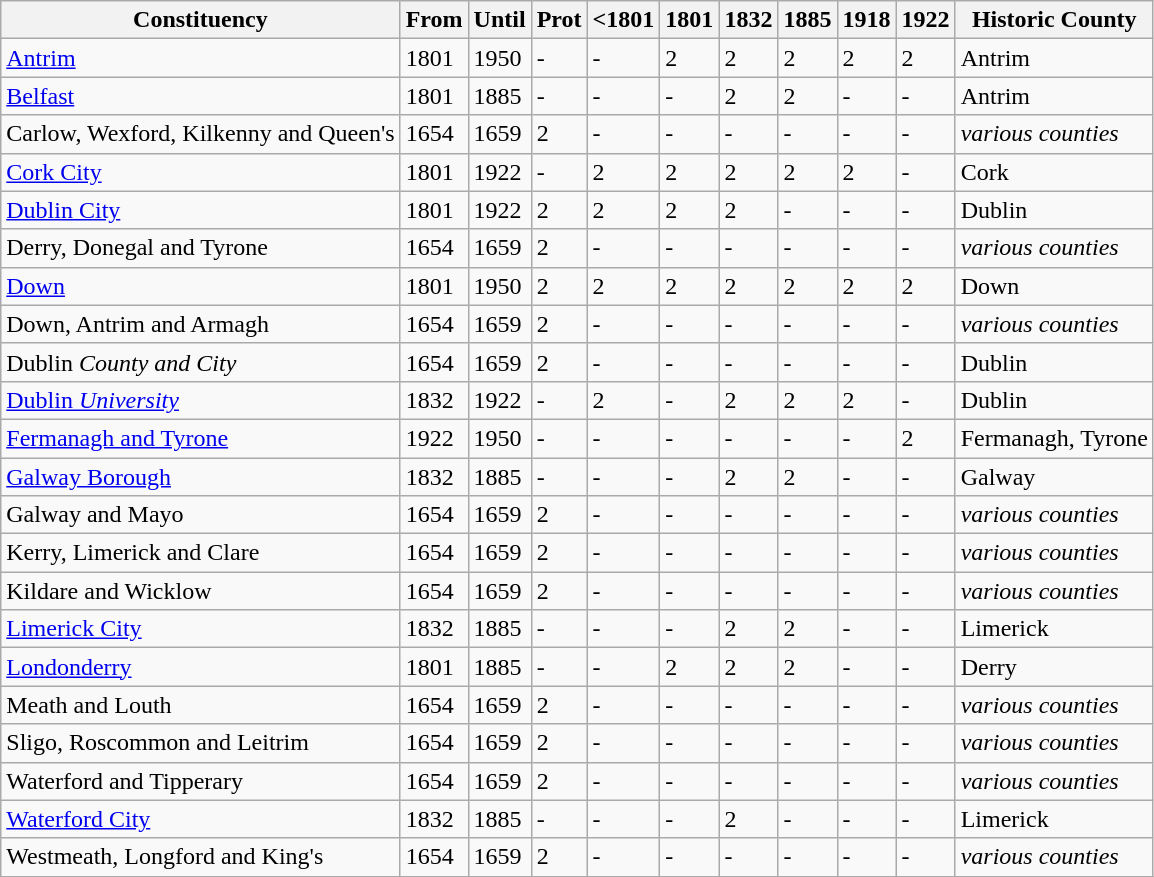<table class="wikitable">
<tr>
<th>Constituency</th>
<th>From</th>
<th>Until</th>
<th>Prot</th>
<th><1801</th>
<th>1801</th>
<th>1832</th>
<th>1885</th>
<th>1918</th>
<th>1922</th>
<th>Historic County</th>
</tr>
<tr>
<td><a href='#'>Antrim</a></td>
<td>1801</td>
<td>1950</td>
<td>-</td>
<td>-</td>
<td>2</td>
<td>2</td>
<td>2</td>
<td>2</td>
<td>2</td>
<td>Antrim</td>
</tr>
<tr>
<td><a href='#'>Belfast</a></td>
<td>1801</td>
<td>1885</td>
<td>-</td>
<td>-</td>
<td>-</td>
<td>2</td>
<td>2</td>
<td>-</td>
<td>-</td>
<td>Antrim</td>
</tr>
<tr>
<td>Carlow, Wexford, Kilkenny and Queen's</td>
<td>1654</td>
<td>1659</td>
<td>2</td>
<td>-</td>
<td>-</td>
<td>-</td>
<td>-</td>
<td>-</td>
<td>-</td>
<td><em>various counties</em></td>
</tr>
<tr>
<td><a href='#'>Cork City</a></td>
<td>1801</td>
<td>1922</td>
<td>-</td>
<td>2</td>
<td>2</td>
<td>2</td>
<td>2</td>
<td>2</td>
<td>-</td>
<td>Cork</td>
</tr>
<tr>
<td><a href='#'>Dublin City</a></td>
<td>1801</td>
<td>1922</td>
<td>2</td>
<td>2</td>
<td>2</td>
<td>2</td>
<td>-</td>
<td>-</td>
<td>-</td>
<td>Dublin</td>
</tr>
<tr>
<td>Derry, Donegal and Tyrone</td>
<td>1654</td>
<td>1659</td>
<td>2</td>
<td>-</td>
<td>-</td>
<td>-</td>
<td>-</td>
<td>-</td>
<td>-</td>
<td><em>various counties</em></td>
</tr>
<tr>
<td><a href='#'>Down</a></td>
<td>1801</td>
<td>1950</td>
<td>2</td>
<td>2</td>
<td>2</td>
<td>2</td>
<td>2</td>
<td>2</td>
<td>2</td>
<td>Down</td>
</tr>
<tr>
<td>Down, Antrim and Armagh</td>
<td>1654</td>
<td>1659</td>
<td>2</td>
<td>-</td>
<td>-</td>
<td>-</td>
<td>-</td>
<td>-</td>
<td>-</td>
<td><em>various counties</em></td>
</tr>
<tr>
<td>Dublin <em>County and City</em></td>
<td>1654</td>
<td>1659</td>
<td>2</td>
<td>-</td>
<td>-</td>
<td>-</td>
<td>-</td>
<td>-</td>
<td>-</td>
<td>Dublin</td>
</tr>
<tr>
<td><a href='#'>Dublin <em>University</em></a></td>
<td>1832</td>
<td>1922</td>
<td>-</td>
<td>2</td>
<td>-</td>
<td>2</td>
<td>2</td>
<td>2</td>
<td>-</td>
<td>Dublin</td>
</tr>
<tr>
<td><a href='#'>Fermanagh and Tyrone</a></td>
<td>1922</td>
<td>1950</td>
<td>-</td>
<td>-</td>
<td>-</td>
<td>-</td>
<td>-</td>
<td>-</td>
<td>2</td>
<td>Fermanagh, Tyrone</td>
</tr>
<tr>
<td><a href='#'>Galway Borough</a></td>
<td>1832</td>
<td>1885</td>
<td>-</td>
<td>-</td>
<td>-</td>
<td>2</td>
<td>2</td>
<td>-</td>
<td>-</td>
<td>Galway</td>
</tr>
<tr>
<td>Galway and Mayo</td>
<td>1654</td>
<td>1659</td>
<td>2</td>
<td>-</td>
<td>-</td>
<td>-</td>
<td>-</td>
<td>-</td>
<td>-</td>
<td><em>various counties</em></td>
</tr>
<tr>
<td>Kerry, Limerick and Clare</td>
<td>1654</td>
<td>1659</td>
<td>2</td>
<td>-</td>
<td>-</td>
<td>-</td>
<td>-</td>
<td>-</td>
<td>-</td>
<td><em>various counties</em></td>
</tr>
<tr>
<td>Kildare and Wicklow</td>
<td>1654</td>
<td>1659</td>
<td>2</td>
<td>-</td>
<td>-</td>
<td>-</td>
<td>-</td>
<td>-</td>
<td>-</td>
<td><em>various counties</em></td>
</tr>
<tr>
<td><a href='#'>Limerick City</a></td>
<td>1832</td>
<td>1885</td>
<td>-</td>
<td>-</td>
<td>-</td>
<td>2</td>
<td>2</td>
<td>-</td>
<td>-</td>
<td>Limerick</td>
</tr>
<tr>
<td><a href='#'>Londonderry</a></td>
<td>1801</td>
<td>1885</td>
<td>-</td>
<td>-</td>
<td>2</td>
<td>2</td>
<td>2</td>
<td>-</td>
<td>-</td>
<td>Derry</td>
</tr>
<tr>
<td>Meath and Louth</td>
<td>1654</td>
<td>1659</td>
<td>2</td>
<td>-</td>
<td>-</td>
<td>-</td>
<td>-</td>
<td>-</td>
<td>-</td>
<td><em>various counties</em></td>
</tr>
<tr>
<td>Sligo, Roscommon and Leitrim</td>
<td>1654</td>
<td>1659</td>
<td>2</td>
<td>-</td>
<td>-</td>
<td>-</td>
<td>-</td>
<td>-</td>
<td>-</td>
<td><em>various counties</em></td>
</tr>
<tr>
<td>Waterford and Tipperary</td>
<td>1654</td>
<td>1659</td>
<td>2</td>
<td>-</td>
<td>-</td>
<td>-</td>
<td>-</td>
<td>-</td>
<td>-</td>
<td><em>various counties</em></td>
</tr>
<tr>
<td><a href='#'>Waterford City</a></td>
<td>1832</td>
<td>1885</td>
<td>-</td>
<td>-</td>
<td>-</td>
<td>2</td>
<td>-</td>
<td>-</td>
<td>-</td>
<td>Limerick</td>
</tr>
<tr>
<td>Westmeath, Longford and King's</td>
<td>1654</td>
<td>1659</td>
<td>2</td>
<td>-</td>
<td>-</td>
<td>-</td>
<td>-</td>
<td>-</td>
<td>-</td>
<td><em>various counties</em></td>
</tr>
<tr>
</tr>
</table>
